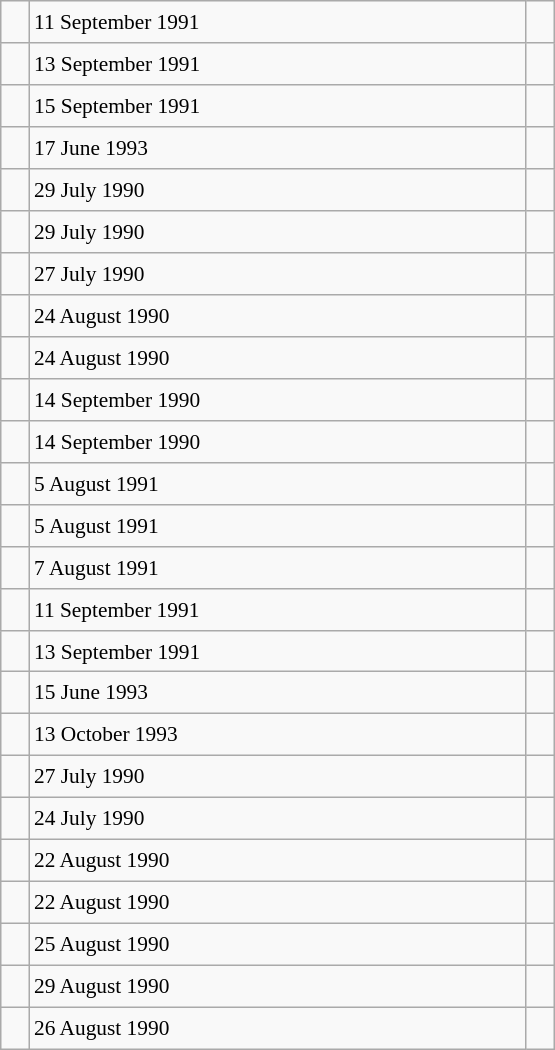<table class="wikitable" style="font-size: 89%; float: left; width: 26em; margin-right: 1em; height: 700px">
<tr>
<td></td>
<td>11 September 1991</td>
<td></td>
</tr>
<tr>
<td></td>
<td>13 September 1991</td>
<td></td>
</tr>
<tr>
<td></td>
<td>15 September 1991</td>
<td></td>
</tr>
<tr>
<td></td>
<td>17 June 1993</td>
<td></td>
</tr>
<tr>
<td></td>
<td>29 July 1990</td>
<td></td>
</tr>
<tr>
<td></td>
<td>29 July 1990</td>
<td></td>
</tr>
<tr>
<td></td>
<td>27 July 1990</td>
<td></td>
</tr>
<tr>
<td></td>
<td>24 August 1990</td>
<td></td>
</tr>
<tr>
<td></td>
<td>24 August 1990</td>
<td></td>
</tr>
<tr>
<td></td>
<td>14 September 1990</td>
<td></td>
</tr>
<tr>
<td></td>
<td>14 September 1990</td>
<td></td>
</tr>
<tr>
<td></td>
<td>5 August 1991</td>
<td></td>
</tr>
<tr>
<td></td>
<td>5 August 1991</td>
<td></td>
</tr>
<tr>
<td></td>
<td>7 August 1991</td>
<td></td>
</tr>
<tr>
<td></td>
<td>11 September 1991</td>
<td></td>
</tr>
<tr>
<td></td>
<td>13 September 1991</td>
<td></td>
</tr>
<tr>
<td></td>
<td>15 June 1993</td>
<td></td>
</tr>
<tr>
<td></td>
<td>13 October 1993</td>
<td></td>
</tr>
<tr>
<td></td>
<td>27 July 1990</td>
<td></td>
</tr>
<tr>
<td></td>
<td>24 July 1990</td>
<td></td>
</tr>
<tr>
<td></td>
<td>22 August 1990</td>
<td></td>
</tr>
<tr>
<td></td>
<td>22 August 1990</td>
<td></td>
</tr>
<tr>
<td></td>
<td>25 August 1990</td>
<td></td>
</tr>
<tr>
<td></td>
<td>29 August 1990</td>
<td></td>
</tr>
<tr>
<td></td>
<td>26 August 1990</td>
<td></td>
</tr>
</table>
